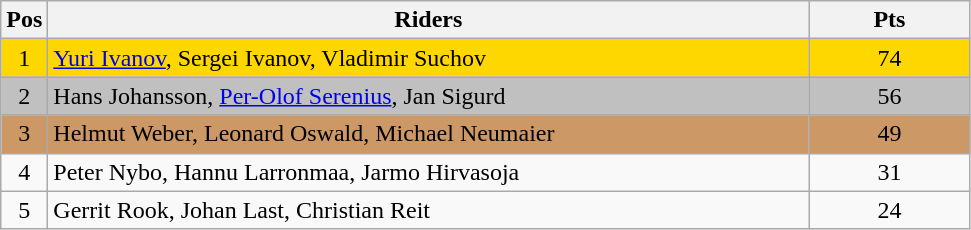<table class="wikitable" style="font-size: 100%">
<tr>
<th width=20>Pos</th>
<th width=500>Riders</th>
<th width=100>Pts</th>
</tr>
<tr align=center style="background-color: gold;">
<td>1</td>
<td align="left"> <a href='#'>Yuri Ivanov</a>, Sergei Ivanov, Vladimir Suchov</td>
<td>74</td>
</tr>
<tr align=center style="background-color: silver;">
<td>2</td>
<td align="left"> Hans Johansson, <a href='#'>Per-Olof Serenius</a>, Jan Sigurd</td>
<td>56</td>
</tr>
<tr align=center style="background-color: #cc9966;">
<td>3</td>
<td align="left"> Helmut Weber, Leonard Oswald, Michael Neumaier</td>
<td>49</td>
</tr>
<tr align=center>
<td>4</td>
<td align="left"> Peter Nybo, Hannu Larronmaa, Jarmo Hirvasoja</td>
<td>31</td>
</tr>
<tr align=center>
<td>5</td>
<td align="left"> Gerrit Rook, Johan Last, Christian Reit</td>
<td>24</td>
</tr>
</table>
